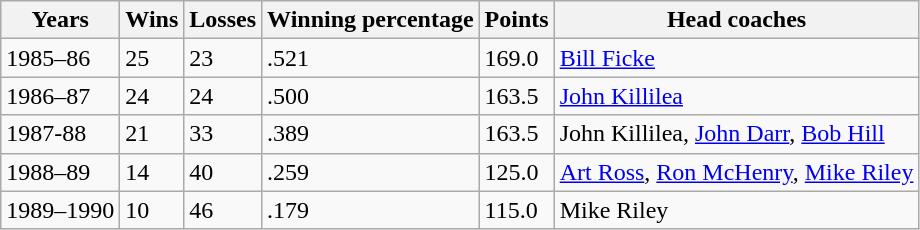<table class="wikitable sortable">
<tr>
<th>Years</th>
<th>Wins</th>
<th>Losses</th>
<th>Winning percentage</th>
<th>Points</th>
<th class="unsortable">Head coaches</th>
</tr>
<tr>
<td>1985–86</td>
<td>25</td>
<td>23</td>
<td>.521</td>
<td>169.0</td>
<td><a href='#'>Bill Ficke</a></td>
</tr>
<tr>
<td>1986–87</td>
<td>24</td>
<td>24</td>
<td>.500</td>
<td>163.5</td>
<td><a href='#'>John Killilea</a></td>
</tr>
<tr>
<td>1987-88</td>
<td>21</td>
<td>33</td>
<td>.389</td>
<td>163.5</td>
<td>John Killilea, <a href='#'>John Darr</a>, <a href='#'>Bob Hill</a></td>
</tr>
<tr>
<td>1988–89</td>
<td>14</td>
<td>40</td>
<td>.259</td>
<td>125.0</td>
<td><a href='#'>Art Ross</a>, <a href='#'>Ron McHenry</a>, <a href='#'>Mike Riley</a></td>
</tr>
<tr>
<td>1989–1990</td>
<td>10</td>
<td>46</td>
<td>.179</td>
<td>115.0</td>
<td>Mike Riley</td>
</tr>
</table>
